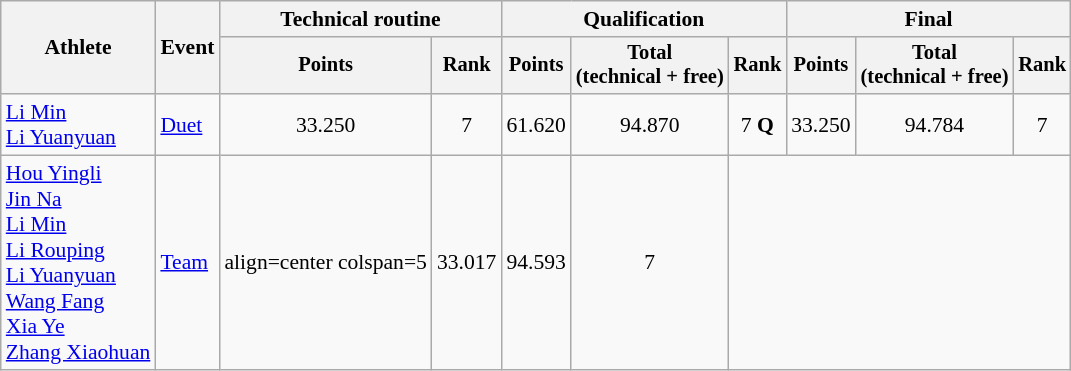<table class="wikitable" style="font-size:90%">
<tr>
<th rowspan="2">Athlete</th>
<th rowspan="2">Event</th>
<th colspan=2>Technical routine</th>
<th colspan=3>Qualification</th>
<th colspan=3>Final</th>
</tr>
<tr style="font-size:95%">
<th>Points</th>
<th>Rank</th>
<th>Points</th>
<th>Total<br> (technical + free)</th>
<th>Rank</th>
<th>Points</th>
<th>Total<br> (technical + free)</th>
<th>Rank</th>
</tr>
<tr>
<td align=left><a href='#'>Li Min</a><br> <a href='#'>Li Yuanyuan</a></td>
<td align=left><a href='#'>Duet</a></td>
<td align=center>33.250</td>
<td align=center>7</td>
<td align=center>61.620</td>
<td align=center>94.870</td>
<td align=center>7 <strong>Q</strong></td>
<td align=center>33.250</td>
<td align=center>94.784</td>
<td align=center>7</td>
</tr>
<tr>
<td align=left><a href='#'>Hou Yingli</a><br> <a href='#'>Jin Na</a><br> <a href='#'>Li Min</a><br> <a href='#'>Li Rouping</a><br> <a href='#'>Li Yuanyuan</a><br> <a href='#'>Wang Fang</a><br> <a href='#'>Xia Ye</a><br> <a href='#'>Zhang Xiaohuan</a></td>
<td align=left><a href='#'>Team</a></td>
<td>align=center colspan=5 </td>
<td align=center>33.017</td>
<td align=center>94.593</td>
<td align=center>7</td>
</tr>
</table>
